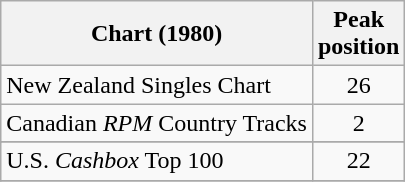<table class="wikitable sortable">
<tr>
<th>Chart (1980)</th>
<th>Peak<br>position</th>
</tr>
<tr>
<td>New Zealand Singles Chart</td>
<td style="text-align:center;">26</td>
</tr>
<tr>
<td>Canadian <em>RPM</em> Country Tracks</td>
<td style="text-align:center;">2</td>
</tr>
<tr>
</tr>
<tr>
</tr>
<tr>
<td>U.S. <em>Cashbox</em> Top 100</td>
<td style="text-align:center;">22</td>
</tr>
<tr>
</tr>
</table>
